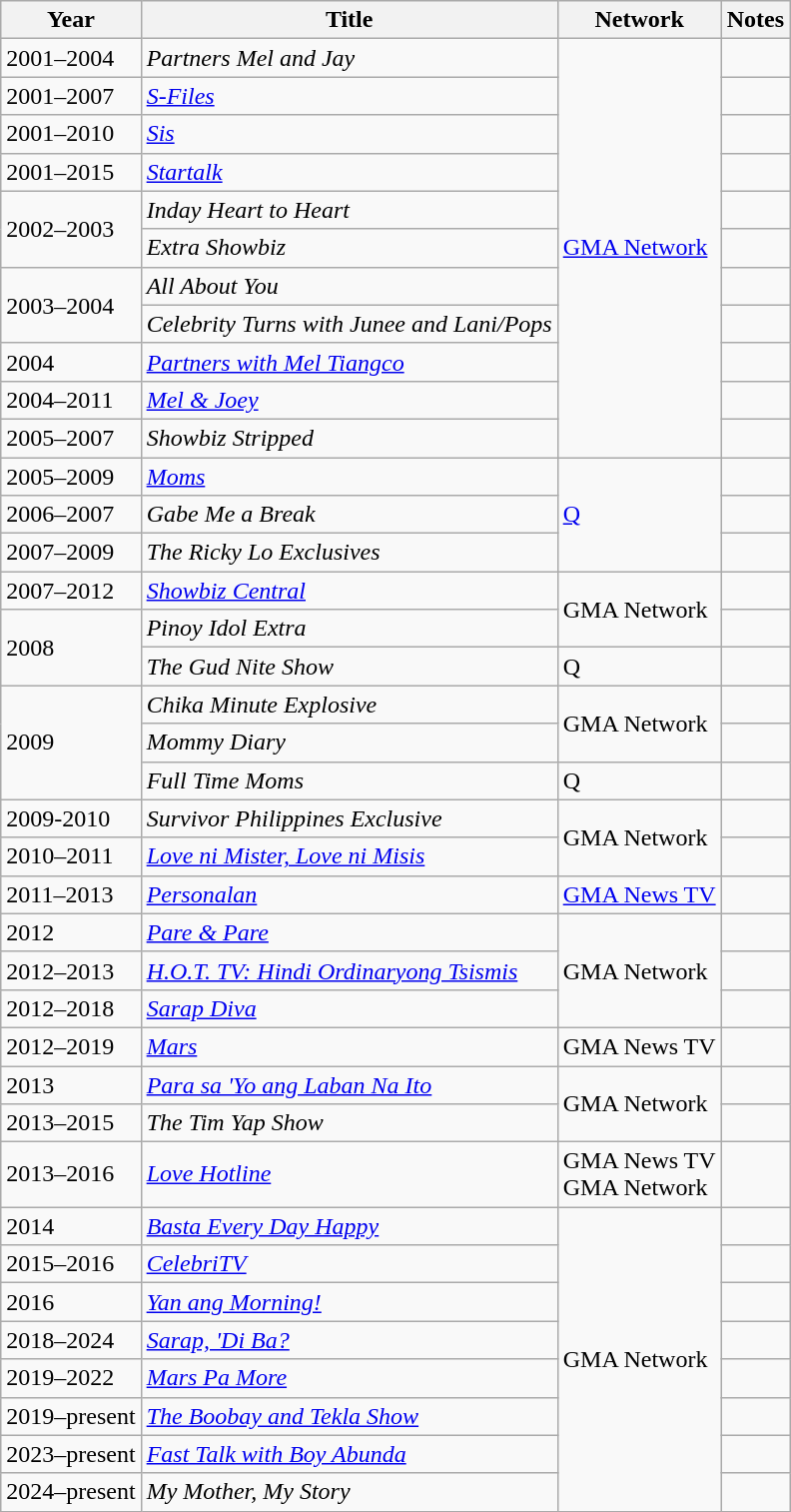<table class="wikitable">
<tr>
<th>Year</th>
<th>Title</th>
<th>Network</th>
<th>Notes</th>
</tr>
<tr>
<td>2001–2004</td>
<td><em>Partners Mel and Jay</em></td>
<td rowspan="11"><a href='#'>GMA Network</a></td>
<td></td>
</tr>
<tr>
<td>2001–2007</td>
<td><em><a href='#'>S-Files</a></em></td>
<td></td>
</tr>
<tr>
<td>2001–2010</td>
<td><em><a href='#'>Sis</a></em></td>
<td></td>
</tr>
<tr>
<td>2001–2015</td>
<td><em><a href='#'>Startalk</a></em></td>
<td></td>
</tr>
<tr>
<td rowspan="2">2002–2003</td>
<td><em>Inday Heart to Heart</em></td>
<td></td>
</tr>
<tr>
<td><em>Extra Showbiz</em></td>
<td></td>
</tr>
<tr>
<td rowspan="2">2003–2004</td>
<td><em>All About You</em></td>
<td></td>
</tr>
<tr>
<td><em>Celebrity Turns with Junee and Lani/Pops</em></td>
<td></td>
</tr>
<tr>
<td>2004</td>
<td><em><a href='#'>Partners with Mel Tiangco</a></em></td>
<td></td>
</tr>
<tr>
<td>2004–2011</td>
<td><em><a href='#'>Mel & Joey</a></em></td>
<td></td>
</tr>
<tr>
<td>2005–2007</td>
<td><em>Showbiz Stripped</em></td>
<td></td>
</tr>
<tr>
<td>2005–2009</td>
<td><em><a href='#'>Moms</a></em></td>
<td rowspan="3"><a href='#'>Q</a></td>
<td></td>
</tr>
<tr>
<td>2006–2007</td>
<td><em>Gabe Me a Break</em></td>
<td></td>
</tr>
<tr>
<td>2007–2009</td>
<td><em>The Ricky Lo Exclusives</em></td>
<td></td>
</tr>
<tr>
<td>2007–2012</td>
<td><em><a href='#'>Showbiz Central</a></em></td>
<td rowspan="2">GMA Network</td>
<td></td>
</tr>
<tr>
<td rowspan="2">2008</td>
<td><em>Pinoy Idol Extra</em></td>
<td></td>
</tr>
<tr>
<td><em>The Gud Nite Show</em></td>
<td>Q</td>
<td></td>
</tr>
<tr>
<td rowspan="3">2009</td>
<td><em>Chika Minute Explosive</em></td>
<td rowspan="2">GMA Network</td>
<td></td>
</tr>
<tr>
<td><em>Mommy Diary</em></td>
<td></td>
</tr>
<tr>
<td><em>Full Time Moms</em></td>
<td>Q</td>
<td></td>
</tr>
<tr>
<td>2009-2010</td>
<td><em>Survivor Philippines Exclusive</em></td>
<td rowspan="2">GMA Network</td>
<td></td>
</tr>
<tr>
<td>2010–2011</td>
<td><em><a href='#'>Love ni Mister, Love ni Misis</a></em></td>
<td></td>
</tr>
<tr>
<td>2011–2013</td>
<td><em><a href='#'>Personalan</a></em></td>
<td><a href='#'>GMA News TV</a></td>
<td></td>
</tr>
<tr>
<td>2012</td>
<td><em><a href='#'>Pare & Pare</a></em></td>
<td rowspan="3">GMA Network</td>
<td></td>
</tr>
<tr>
<td>2012–2013</td>
<td><em><a href='#'>H.O.T. TV: Hindi Ordinaryong Tsismis</a></em></td>
<td></td>
</tr>
<tr>
<td>2012–2018</td>
<td><em><a href='#'>Sarap Diva</a></em></td>
<td></td>
</tr>
<tr>
<td>2012–2019</td>
<td><em><a href='#'>Mars</a></em></td>
<td>GMA News TV</td>
<td></td>
</tr>
<tr>
<td>2013</td>
<td><em><a href='#'>Para sa 'Yo ang Laban Na Ito</a></em></td>
<td rowspan="2">GMA Network</td>
<td></td>
</tr>
<tr>
<td>2013–2015</td>
<td><em>The Tim Yap Show</em></td>
<td></td>
</tr>
<tr>
<td>2013–2016</td>
<td><em><a href='#'>Love Hotline</a></em></td>
<td>GMA News TV<br>GMA Network</td>
<td></td>
</tr>
<tr>
<td>2014</td>
<td><em><a href='#'>Basta Every Day Happy</a></em></td>
<td rowspan="8">GMA Network</td>
<td></td>
</tr>
<tr>
<td>2015–2016</td>
<td><em><a href='#'>CelebriTV</a></em></td>
<td></td>
</tr>
<tr>
<td>2016</td>
<td><em><a href='#'>Yan ang Morning!</a></em></td>
<td></td>
</tr>
<tr>
<td>2018–2024</td>
<td><em><a href='#'>Sarap, 'Di Ba?</a></em></td>
<td></td>
</tr>
<tr>
<td>2019–2022</td>
<td><em><a href='#'>Mars Pa More</a></em></td>
<td></td>
</tr>
<tr>
<td>2019–present</td>
<td><em><a href='#'>The Boobay and Tekla Show</a></em></td>
<td></td>
</tr>
<tr>
<td>2023–present</td>
<td><em><a href='#'>Fast Talk with Boy Abunda</a></em></td>
<td></td>
</tr>
<tr>
<td>2024–present</td>
<td><em>My Mother, My Story</em></td>
<td></td>
</tr>
</table>
